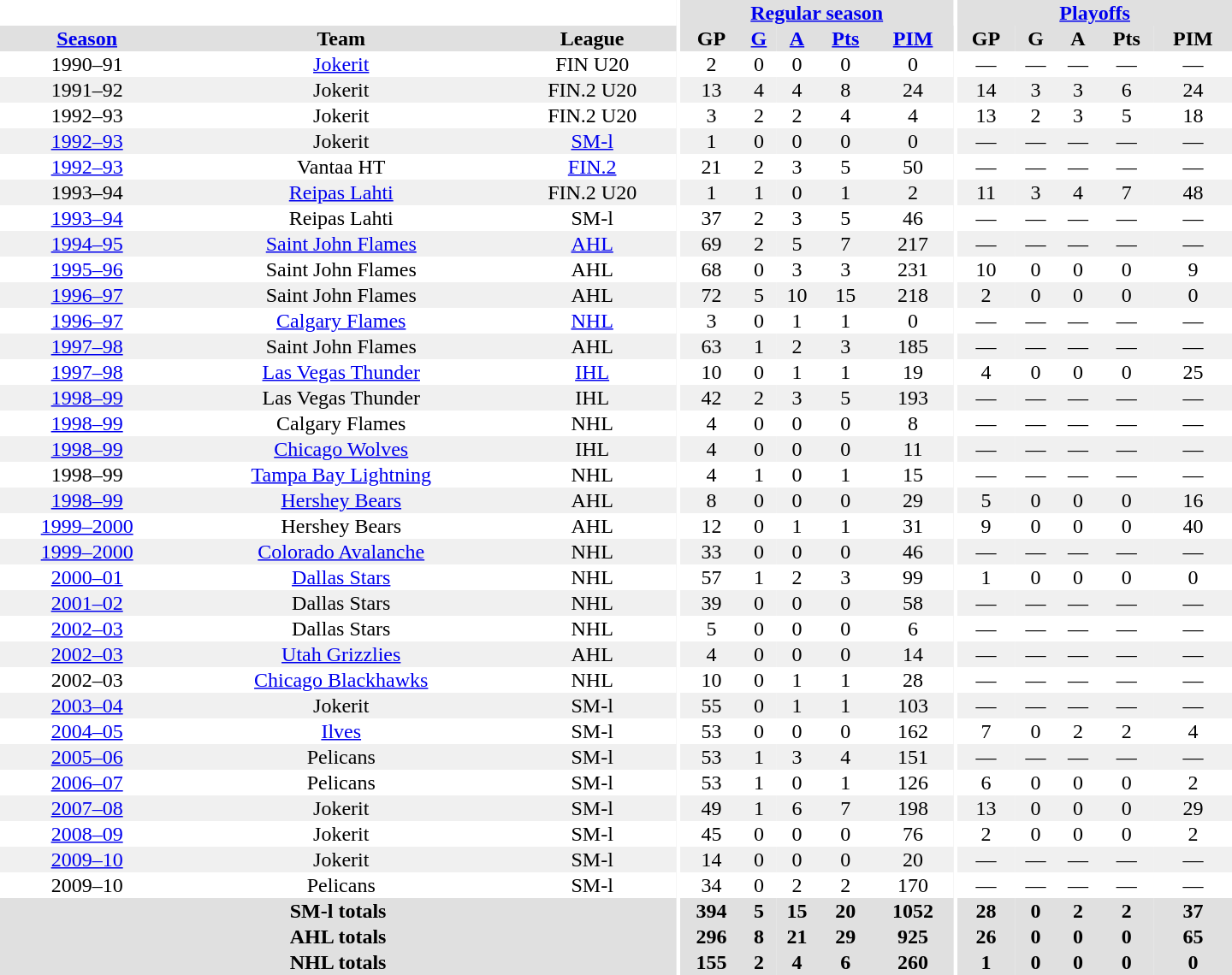<table border="0" cellpadding="1" cellspacing="0" style="text-align:center; width:60em">
<tr bgcolor="#e0e0e0">
<th colspan="3" bgcolor="#ffffff"></th>
<th rowspan="99" bgcolor="#ffffff"></th>
<th colspan="5"><a href='#'>Regular season</a></th>
<th rowspan="99" bgcolor="#ffffff"></th>
<th colspan="5"><a href='#'>Playoffs</a></th>
</tr>
<tr bgcolor="#e0e0e0">
<th><a href='#'>Season</a></th>
<th>Team</th>
<th>League</th>
<th>GP</th>
<th><a href='#'>G</a></th>
<th><a href='#'>A</a></th>
<th><a href='#'>Pts</a></th>
<th><a href='#'>PIM</a></th>
<th>GP</th>
<th>G</th>
<th>A</th>
<th>Pts</th>
<th>PIM</th>
</tr>
<tr>
<td>1990–91</td>
<td><a href='#'>Jokerit</a></td>
<td>FIN U20</td>
<td>2</td>
<td>0</td>
<td>0</td>
<td>0</td>
<td>0</td>
<td>—</td>
<td>—</td>
<td>—</td>
<td>—</td>
<td>—</td>
</tr>
<tr bgcolor="#f0f0f0">
<td>1991–92</td>
<td>Jokerit</td>
<td>FIN.2 U20</td>
<td>13</td>
<td>4</td>
<td>4</td>
<td>8</td>
<td>24</td>
<td>14</td>
<td>3</td>
<td>3</td>
<td>6</td>
<td>24</td>
</tr>
<tr>
<td>1992–93</td>
<td>Jokerit</td>
<td>FIN.2 U20</td>
<td>3</td>
<td>2</td>
<td>2</td>
<td>4</td>
<td>4</td>
<td>13</td>
<td>2</td>
<td>3</td>
<td>5</td>
<td>18</td>
</tr>
<tr bgcolor="#f0f0f0">
<td><a href='#'>1992–93</a></td>
<td>Jokerit</td>
<td><a href='#'>SM-l</a></td>
<td>1</td>
<td>0</td>
<td>0</td>
<td>0</td>
<td>0</td>
<td>—</td>
<td>—</td>
<td>—</td>
<td>—</td>
<td>—</td>
</tr>
<tr>
<td><a href='#'>1992–93</a></td>
<td>Vantaa HT</td>
<td><a href='#'>FIN.2</a></td>
<td>21</td>
<td>2</td>
<td>3</td>
<td>5</td>
<td>50</td>
<td>—</td>
<td>—</td>
<td>—</td>
<td>—</td>
<td>—</td>
</tr>
<tr bgcolor="#f0f0f0">
<td>1993–94</td>
<td><a href='#'>Reipas Lahti</a></td>
<td>FIN.2 U20</td>
<td>1</td>
<td>1</td>
<td>0</td>
<td>1</td>
<td>2</td>
<td>11</td>
<td>3</td>
<td>4</td>
<td>7</td>
<td>48</td>
</tr>
<tr>
<td><a href='#'>1993–94</a></td>
<td>Reipas Lahti</td>
<td>SM-l</td>
<td>37</td>
<td>2</td>
<td>3</td>
<td>5</td>
<td>46</td>
<td>—</td>
<td>—</td>
<td>—</td>
<td>—</td>
<td>—</td>
</tr>
<tr bgcolor="#f0f0f0">
<td><a href='#'>1994–95</a></td>
<td><a href='#'>Saint John Flames</a></td>
<td><a href='#'>AHL</a></td>
<td>69</td>
<td>2</td>
<td>5</td>
<td>7</td>
<td>217</td>
<td>—</td>
<td>—</td>
<td>—</td>
<td>—</td>
<td>—</td>
</tr>
<tr>
<td><a href='#'>1995–96</a></td>
<td>Saint John Flames</td>
<td>AHL</td>
<td>68</td>
<td>0</td>
<td>3</td>
<td>3</td>
<td>231</td>
<td>10</td>
<td>0</td>
<td>0</td>
<td>0</td>
<td>9</td>
</tr>
<tr bgcolor="#f0f0f0">
<td><a href='#'>1996–97</a></td>
<td>Saint John Flames</td>
<td>AHL</td>
<td>72</td>
<td>5</td>
<td>10</td>
<td>15</td>
<td>218</td>
<td>2</td>
<td>0</td>
<td>0</td>
<td>0</td>
<td>0</td>
</tr>
<tr>
<td><a href='#'>1996–97</a></td>
<td><a href='#'>Calgary Flames</a></td>
<td><a href='#'>NHL</a></td>
<td>3</td>
<td>0</td>
<td>1</td>
<td>1</td>
<td>0</td>
<td>—</td>
<td>—</td>
<td>—</td>
<td>—</td>
<td>—</td>
</tr>
<tr bgcolor="#f0f0f0">
<td><a href='#'>1997–98</a></td>
<td>Saint John Flames</td>
<td>AHL</td>
<td>63</td>
<td>1</td>
<td>2</td>
<td>3</td>
<td>185</td>
<td>—</td>
<td>—</td>
<td>—</td>
<td>—</td>
<td>—</td>
</tr>
<tr>
<td><a href='#'>1997–98</a></td>
<td><a href='#'>Las Vegas Thunder</a></td>
<td><a href='#'>IHL</a></td>
<td>10</td>
<td>0</td>
<td>1</td>
<td>1</td>
<td>19</td>
<td>4</td>
<td>0</td>
<td>0</td>
<td>0</td>
<td>25</td>
</tr>
<tr bgcolor="#f0f0f0">
<td><a href='#'>1998–99</a></td>
<td>Las Vegas Thunder</td>
<td>IHL</td>
<td>42</td>
<td>2</td>
<td>3</td>
<td>5</td>
<td>193</td>
<td>—</td>
<td>—</td>
<td>—</td>
<td>—</td>
<td>—</td>
</tr>
<tr>
<td><a href='#'>1998–99</a></td>
<td>Calgary Flames</td>
<td>NHL</td>
<td>4</td>
<td>0</td>
<td>0</td>
<td>0</td>
<td>8</td>
<td>—</td>
<td>—</td>
<td>—</td>
<td>—</td>
<td>—</td>
</tr>
<tr bgcolor="#f0f0f0">
<td><a href='#'>1998–99</a></td>
<td><a href='#'>Chicago Wolves</a></td>
<td>IHL</td>
<td>4</td>
<td>0</td>
<td>0</td>
<td>0</td>
<td>11</td>
<td>—</td>
<td>—</td>
<td>—</td>
<td>—</td>
<td>—</td>
</tr>
<tr>
<td>1998–99</td>
<td><a href='#'>Tampa Bay Lightning</a></td>
<td>NHL</td>
<td>4</td>
<td>1</td>
<td>0</td>
<td>1</td>
<td>15</td>
<td>—</td>
<td>—</td>
<td>—</td>
<td>—</td>
<td>—</td>
</tr>
<tr bgcolor="#f0f0f0">
<td><a href='#'>1998–99</a></td>
<td><a href='#'>Hershey Bears</a></td>
<td>AHL</td>
<td>8</td>
<td>0</td>
<td>0</td>
<td>0</td>
<td>29</td>
<td>5</td>
<td>0</td>
<td>0</td>
<td>0</td>
<td>16</td>
</tr>
<tr>
<td><a href='#'>1999–2000</a></td>
<td>Hershey Bears</td>
<td>AHL</td>
<td>12</td>
<td>0</td>
<td>1</td>
<td>1</td>
<td>31</td>
<td>9</td>
<td>0</td>
<td>0</td>
<td>0</td>
<td>40</td>
</tr>
<tr bgcolor="#f0f0f0">
<td><a href='#'>1999–2000</a></td>
<td><a href='#'>Colorado Avalanche</a></td>
<td>NHL</td>
<td>33</td>
<td>0</td>
<td>0</td>
<td>0</td>
<td>46</td>
<td>—</td>
<td>—</td>
<td>—</td>
<td>—</td>
<td>—</td>
</tr>
<tr>
<td><a href='#'>2000–01</a></td>
<td><a href='#'>Dallas Stars</a></td>
<td>NHL</td>
<td>57</td>
<td>1</td>
<td>2</td>
<td>3</td>
<td>99</td>
<td>1</td>
<td>0</td>
<td>0</td>
<td>0</td>
<td>0</td>
</tr>
<tr bgcolor="#f0f0f0">
<td><a href='#'>2001–02</a></td>
<td>Dallas Stars</td>
<td>NHL</td>
<td>39</td>
<td>0</td>
<td>0</td>
<td>0</td>
<td>58</td>
<td>—</td>
<td>—</td>
<td>—</td>
<td>—</td>
<td>—</td>
</tr>
<tr>
<td><a href='#'>2002–03</a></td>
<td>Dallas Stars</td>
<td>NHL</td>
<td>5</td>
<td>0</td>
<td>0</td>
<td>0</td>
<td>6</td>
<td>—</td>
<td>—</td>
<td>—</td>
<td>—</td>
<td>—</td>
</tr>
<tr bgcolor="#f0f0f0">
<td><a href='#'>2002–03</a></td>
<td><a href='#'>Utah Grizzlies</a></td>
<td>AHL</td>
<td>4</td>
<td>0</td>
<td>0</td>
<td>0</td>
<td>14</td>
<td>—</td>
<td>—</td>
<td>—</td>
<td>—</td>
<td>—</td>
</tr>
<tr>
<td>2002–03</td>
<td><a href='#'>Chicago Blackhawks</a></td>
<td>NHL</td>
<td>10</td>
<td>0</td>
<td>1</td>
<td>1</td>
<td>28</td>
<td>—</td>
<td>—</td>
<td>—</td>
<td>—</td>
<td>—</td>
</tr>
<tr bgcolor="#f0f0f0">
<td><a href='#'>2003–04</a></td>
<td>Jokerit</td>
<td>SM-l</td>
<td>55</td>
<td>0</td>
<td>1</td>
<td>1</td>
<td>103</td>
<td>—</td>
<td>—</td>
<td>—</td>
<td>—</td>
<td>—</td>
</tr>
<tr>
<td><a href='#'>2004–05</a></td>
<td><a href='#'>Ilves</a></td>
<td>SM-l</td>
<td>53</td>
<td>0</td>
<td>0</td>
<td>0</td>
<td>162</td>
<td>7</td>
<td>0</td>
<td>2</td>
<td>2</td>
<td>4</td>
</tr>
<tr bgcolor="#f0f0f0">
<td><a href='#'>2005–06</a></td>
<td>Pelicans</td>
<td>SM-l</td>
<td>53</td>
<td>1</td>
<td>3</td>
<td>4</td>
<td>151</td>
<td>—</td>
<td>—</td>
<td>—</td>
<td>—</td>
<td>—</td>
</tr>
<tr>
<td><a href='#'>2006–07</a></td>
<td>Pelicans</td>
<td>SM-l</td>
<td>53</td>
<td>1</td>
<td>0</td>
<td>1</td>
<td>126</td>
<td>6</td>
<td>0</td>
<td>0</td>
<td>0</td>
<td>2</td>
</tr>
<tr bgcolor="#f0f0f0">
<td><a href='#'>2007–08</a></td>
<td>Jokerit</td>
<td>SM-l</td>
<td>49</td>
<td>1</td>
<td>6</td>
<td>7</td>
<td>198</td>
<td>13</td>
<td>0</td>
<td>0</td>
<td>0</td>
<td>29</td>
</tr>
<tr>
<td><a href='#'>2008–09</a></td>
<td>Jokerit</td>
<td>SM-l</td>
<td>45</td>
<td>0</td>
<td>0</td>
<td>0</td>
<td>76</td>
<td>2</td>
<td>0</td>
<td>0</td>
<td>0</td>
<td>2</td>
</tr>
<tr bgcolor="#f0f0f0">
<td><a href='#'>2009–10</a></td>
<td>Jokerit</td>
<td>SM-l</td>
<td>14</td>
<td>0</td>
<td>0</td>
<td>0</td>
<td>20</td>
<td>—</td>
<td>—</td>
<td>—</td>
<td>—</td>
<td>—</td>
</tr>
<tr>
<td>2009–10</td>
<td>Pelicans</td>
<td>SM-l</td>
<td>34</td>
<td>0</td>
<td>2</td>
<td>2</td>
<td>170</td>
<td>—</td>
<td>—</td>
<td>—</td>
<td>—</td>
<td>—</td>
</tr>
<tr bgcolor="#e0e0e0">
<th colspan="3">SM-l totals</th>
<th>394</th>
<th>5</th>
<th>15</th>
<th>20</th>
<th>1052</th>
<th>28</th>
<th>0</th>
<th>2</th>
<th>2</th>
<th>37</th>
</tr>
<tr bgcolor="#e0e0e0">
<th colspan="3">AHL totals</th>
<th>296</th>
<th>8</th>
<th>21</th>
<th>29</th>
<th>925</th>
<th>26</th>
<th>0</th>
<th>0</th>
<th>0</th>
<th>65</th>
</tr>
<tr bgcolor="#e0e0e0">
<th colspan="3">NHL totals</th>
<th>155</th>
<th>2</th>
<th>4</th>
<th>6</th>
<th>260</th>
<th>1</th>
<th>0</th>
<th>0</th>
<th>0</th>
<th>0</th>
</tr>
</table>
